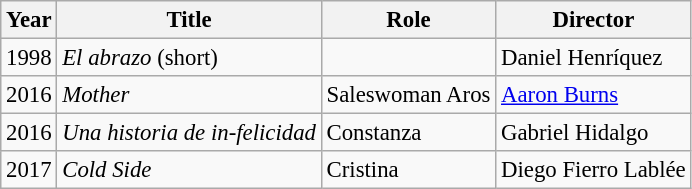<table class="wikitable" style="font-size: 95%;">
<tr>
<th>Year</th>
<th>Title</th>
<th>Role</th>
<th>Director</th>
</tr>
<tr>
<td>1998</td>
<td><em>El abrazo</em> (short)</td>
<td></td>
<td>Daniel Henríquez</td>
</tr>
<tr>
<td>2016</td>
<td><em>Mother</em></td>
<td>Saleswoman Aros</td>
<td><a href='#'>Aaron Burns</a></td>
</tr>
<tr>
<td>2016</td>
<td><em>Una historia de in-felicidad</em></td>
<td>Constanza</td>
<td>Gabriel Hidalgo</td>
</tr>
<tr>
<td>2017</td>
<td><em>Cold Side</em></td>
<td>Cristina</td>
<td>Diego Fierro Lablée</td>
</tr>
</table>
